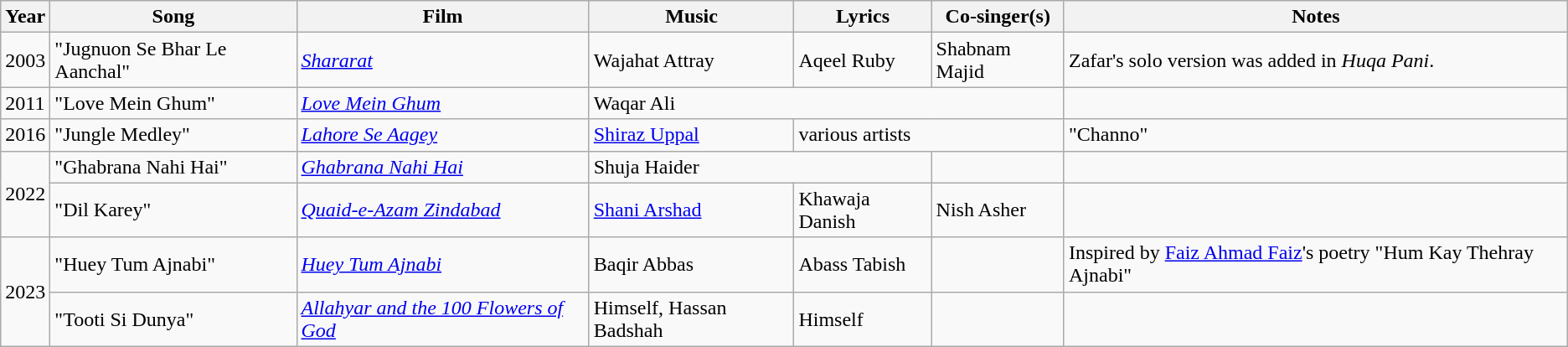<table class="wikitable">
<tr>
<th>Year</th>
<th>Song</th>
<th>Film</th>
<th>Music</th>
<th>Lyrics</th>
<th>Co-singer(s)</th>
<th>Notes</th>
</tr>
<tr>
<td>2003</td>
<td>"Jugnuon Se Bhar Le Aanchal"</td>
<td><em><a href='#'>Shararat</a></em></td>
<td>Wajahat Attray</td>
<td>Aqeel Ruby</td>
<td>Shabnam Majid</td>
<td>Zafar's solo version was added in <em>Huqa Pani</em>.</td>
</tr>
<tr>
<td>2011</td>
<td>"Love Mein Ghum"</td>
<td><em><a href='#'>Love Mein Ghum</a></em></td>
<td colspan=3>Waqar Ali</td>
<td></td>
</tr>
<tr>
<td>2016</td>
<td>"Jungle Medley"</td>
<td><em><a href='#'>Lahore Se Aagey</a></em></td>
<td><a href='#'>Shiraz Uppal</a></td>
<td colspan=2>various artists</td>
<td>"Channo"</td>
</tr>
<tr>
<td rowspan=2>2022</td>
<td>"Ghabrana Nahi Hai"</td>
<td><em><a href='#'>Ghabrana Nahi Hai</a></em></td>
<td colspan=2>Shuja Haider</td>
<td></td>
<td></td>
</tr>
<tr>
<td>"Dil Karey"</td>
<td><em><a href='#'>Quaid-e-Azam Zindabad</a></em></td>
<td><a href='#'>Shani Arshad</a></td>
<td>Khawaja Danish</td>
<td>Nish Asher</td>
<td></td>
</tr>
<tr>
<td rowspan=2>2023</td>
<td>"Huey Tum Ajnabi"</td>
<td><em><a href='#'>Huey Tum Ajnabi</a></em></td>
<td>Baqir Abbas</td>
<td>Abass Tabish</td>
<td></td>
<td>Inspired by <a href='#'>Faiz Ahmad Faiz</a>'s poetry "Hum Kay Thehray Ajnabi"</td>
</tr>
<tr>
<td>"Tooti Si Dunya"</td>
<td><em><a href='#'>Allahyar and the 100 Flowers of God</a></em></td>
<td>Himself, Hassan Badshah</td>
<td>Himself</td>
<td></td>
<td></td>
</tr>
</table>
